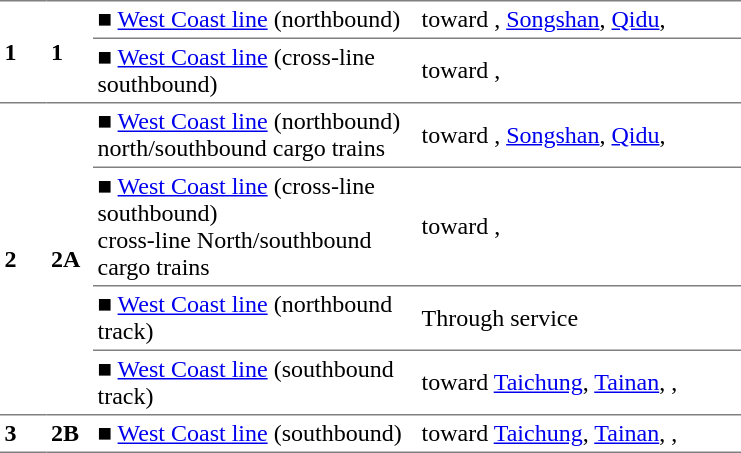<table table border=0 cellspacing=0 cellpadding=3>
<tr>
<td width=25 style="border-top:solid 1px gray; border-bottom:solid 1px gray;" rowspan=2><strong>1</strong></td>
<td width=25 style="border-top:solid 1px gray; border-bottom:solid 1px gray;" rowspan=2><strong>1</strong></td>
<td width=210 style="border-top:solid 1px gray; border-bottom:solid 1px gray;"><span>■</span> <a href='#'>West Coast line</a> (northbound)</td>
<td width=210 style="border-top:solid 1px gray; border-bottom:solid 1px gray;">toward , <a href='#'>Songshan</a>, <a href='#'>Qidu</a>, </td>
</tr>
<tr>
<td style="border-bottom:solid 1px gray;"><span>■</span> <a href='#'>West Coast line</a> (cross-line southbound)</td>
<td style="border-bottom:solid 1px gray;">toward , </td>
</tr>
<tr>
<td style="border-bottom:solid 1px gray;" rowspan=4><strong>2</strong></td>
<td style="border-bottom:solid 1px gray;" rowspan=4><strong>2A</strong></td>
<td style="border-bottom:solid 1px gray;"><span>■</span> <a href='#'>West Coast line</a> (northbound)<br>north/southbound cargo trains</td>
<td style="border-bottom:solid 1px gray;">toward , <a href='#'>Songshan</a>, <a href='#'>Qidu</a>, </td>
</tr>
<tr>
<td style="border-bottom:solid 1px gray;"><span>■</span> <a href='#'>West Coast line</a> (cross-line southbound)<br>cross-line North/southbound cargo trains</td>
<td style="border-bottom:solid 1px gray;">toward , </td>
</tr>
<tr>
<td style="border-bottom:solid 1px gray;"><span>■</span> <a href='#'>West Coast line</a> (northbound track)</td>
<td style="border-bottom:solid 1px gray;">Through service</td>
</tr>
<tr>
<td style="border-bottom:solid 1px gray;"><span>■</span> <a href='#'>West Coast line</a> (southbound track)</td>
<td style="border-bottom:solid 1px gray;">toward <a href='#'>Taichung</a>, <a href='#'>Tainan</a>, , </td>
</tr>
<tr>
<td style="border-bottom:solid 1px gray;" rowspan=2><strong>3</strong></td>
<td style="border-bottom:solid 1px gray;" rowspan=2><strong>2B</strong></td>
<td style="border-bottom:solid 1px gray;"><span>■</span> <a href='#'>West Coast line</a> (southbound)</td>
<td style="border-bottom:solid 1px gray;">toward <a href='#'>Taichung</a>, <a href='#'>Tainan</a>, , </td>
</tr>
</table>
